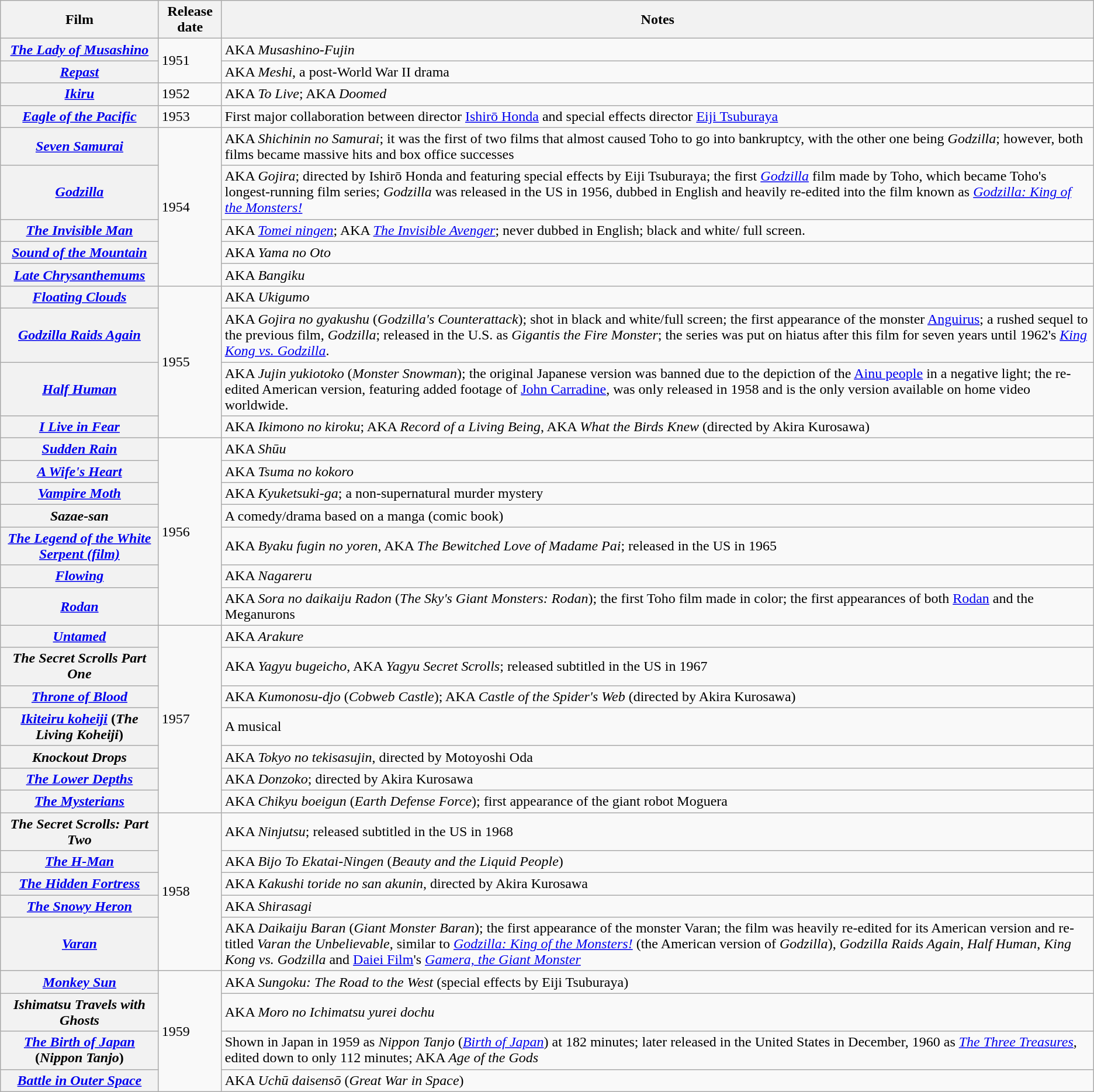<table class="wikitable">
<tr>
<th>Film</th>
<th>Release date</th>
<th>Notes</th>
</tr>
<tr>
<th scope="row"><em><a href='#'>The Lady of Musashino</a></em></th>
<td rowspan="2">1951</td>
<td>AKA <em>Musashino-Fujin</em></td>
</tr>
<tr>
<th scope="row"><em><a href='#'>Repast</a></em></th>
<td>AKA <em>Meshi</em>, a post-World War II drama</td>
</tr>
<tr>
<th scope="row"><em><a href='#'>Ikiru</a></em></th>
<td>1952</td>
<td>AKA <em>To Live</em>; AKA <em>Doomed</em></td>
</tr>
<tr>
<th scope="row"><em><a href='#'>Eagle of the Pacific</a></em></th>
<td>1953</td>
<td>First major collaboration between director <a href='#'>Ishirō Honda</a> and special effects director <a href='#'>Eiji Tsuburaya</a></td>
</tr>
<tr>
<th scope="row"><em><a href='#'>Seven Samurai</a></em></th>
<td rowspan="5">1954</td>
<td>AKA <em>Shichinin no Samurai</em>; it was the first of two films that almost caused Toho to go into bankruptcy, with the other one being <em>Godzilla</em>; however, both films became massive hits and box office successes</td>
</tr>
<tr>
<th scope="row"><em><a href='#'>Godzilla</a></em></th>
<td>AKA <em>Gojira</em>; directed by Ishirō Honda and featuring special effects by Eiji Tsuburaya; the first <em><a href='#'>Godzilla</a></em> film made by Toho, which became Toho's longest-running film series; <em>Godzilla</em> was released in the US in 1956, dubbed in English and heavily re-edited into the film known as <em><a href='#'>Godzilla: King of the Monsters!</a></em></td>
</tr>
<tr>
<th scope="row"><em><a href='#'>The Invisible Man</a></em></th>
<td>AKA <em><a href='#'>Tomei ningen</a></em>; AKA <em><a href='#'>The Invisible Avenger</a></em>; never dubbed in English; black and white/  full screen.</td>
</tr>
<tr>
<th scope="row"><em><a href='#'>Sound of the Mountain</a></em></th>
<td>AKA <em>Yama no Oto</em></td>
</tr>
<tr>
<th scope="row"><em><a href='#'>Late Chrysanthemums</a></em></th>
<td>AKA <em>Bangiku</em></td>
</tr>
<tr>
<th scope="row"><em><a href='#'>Floating Clouds</a></em></th>
<td rowspan="4">1955</td>
<td>AKA <em>Ukigumo</em></td>
</tr>
<tr>
<th scope="row"><em><a href='#'>Godzilla Raids Again</a></em></th>
<td>AKA <em>Gojira no gyakushu</em> (<em>Godzilla's Counterattack</em>); shot in black and white/full screen; the first appearance of the monster <a href='#'>Anguirus</a>; a rushed sequel to the previous film, <em>Godzilla</em>; released in the U.S. as <em>Gigantis the Fire Monster</em>; the series was put on hiatus after this film for seven years until 1962's <em><a href='#'>King Kong vs. Godzilla</a></em>.</td>
</tr>
<tr>
<th scope="row"><em><a href='#'>Half Human</a></em></th>
<td>AKA <em>Jujin yukiotoko</em> (<em>Monster Snowman</em>); the original Japanese version was banned due to the depiction of the <a href='#'>Ainu people</a> in a negative light; the re-edited American version, featuring added footage of <a href='#'>John Carradine</a>, was only released in 1958 and is the only version available on home video worldwide.</td>
</tr>
<tr>
<th scope="row"><em><a href='#'>I Live in Fear</a></em></th>
<td>AKA <em>Ikimono no kiroku</em>; AKA <em>Record of a Living Being</em>, AKA <em>What the Birds Knew</em> (directed by Akira Kurosawa)</td>
</tr>
<tr>
<th scope="row"><em><a href='#'>Sudden Rain</a></em></th>
<td rowspan="7">1956</td>
<td>AKA <em>Shūu</em></td>
</tr>
<tr>
<th scope="row"><em><a href='#'>A Wife's Heart</a></em></th>
<td>AKA <em>Tsuma no kokoro</em></td>
</tr>
<tr>
<th scope="row"><em><a href='#'>Vampire Moth</a></em></th>
<td>AKA <em>Kyuketsuki-ga</em>; a non-supernatural murder mystery</td>
</tr>
<tr>
<th scope="row"><em>Sazae-san</em></th>
<td>A comedy/drama based on a manga (comic book)</td>
</tr>
<tr>
<th scope="row"><em><a href='#'>The Legend of the White Serpent (film)</a></em></th>
<td>AKA <em>Byaku fugin no yoren</em>, AKA <em>The Bewitched Love of Madame Pai</em>; released in the US in 1965</td>
</tr>
<tr>
<th scope="row"><em><a href='#'>Flowing</a></em></th>
<td>AKA <em>Nagareru</em></td>
</tr>
<tr>
<th scope="row"><em><a href='#'>Rodan</a></em> </th>
<td>AKA <em>Sora no daikaiju Radon</em> (<em>The Sky's Giant Monsters: Rodan</em>); the first Toho film made in color; the first appearances of both <a href='#'>Rodan</a> and the Meganurons</td>
</tr>
<tr>
<th scope="row"><em><a href='#'>Untamed</a></em></th>
<td rowspan="7">1957</td>
<td>AKA <em>Arakure</em></td>
</tr>
<tr>
<th scope="row"><em>The Secret Scrolls Part One</em></th>
<td>AKA <em>Yagyu bugeicho</em>, AKA <em>Yagyu Secret Scrolls</em>; released subtitled in the US in 1967</td>
</tr>
<tr>
<th scope="row"><em><a href='#'>Throne of Blood</a></em></th>
<td>AKA <em>Kumonosu-djo</em> (<em>Cobweb Castle</em>); AKA <em>Castle of the Spider's Web</em> (directed by Akira Kurosawa)</td>
</tr>
<tr>
<th scope="row"><em><a href='#'>Ikiteiru koheiji</a></em> (<em>The Living Koheiji</em>)</th>
<td>A musical</td>
</tr>
<tr>
<th scope="row"><em>Knockout Drops</em></th>
<td>AKA <em>Tokyo no tekisasujin</em>, directed by Motoyoshi Oda</td>
</tr>
<tr>
<th scope="row"><em><a href='#'>The Lower Depths</a></em></th>
<td>AKA <em>Donzoko</em>; directed by Akira Kurosawa</td>
</tr>
<tr>
<th scope="row"><em><a href='#'>The Mysterians</a></em></th>
<td>AKA <em>Chikyu boeigun</em> (<em>Earth Defense Force</em>);  first appearance of the giant robot Moguera</td>
</tr>
<tr>
<th scope="row"><em>The Secret Scrolls: Part Two</em></th>
<td rowspan="5">1958</td>
<td>AKA <em>Ninjutsu</em>; released subtitled in the US in 1968</td>
</tr>
<tr>
<th scope="row"><em><a href='#'>The H-Man</a></em></th>
<td>AKA <em>Bijo To Ekatai-Ningen</em> (<em>Beauty and the Liquid People</em>)</td>
</tr>
<tr>
<th scope="row"><em><a href='#'>The Hidden Fortress</a></em></th>
<td>AKA <em>Kakushi toride no san akunin</em>, directed by Akira Kurosawa</td>
</tr>
<tr>
<th scope="row"><em><a href='#'>The Snowy Heron</a></em></th>
<td>AKA <em>Shirasagi</em></td>
</tr>
<tr>
<th scope="row"><em><a href='#'>Varan</a></em> </th>
<td>AKA <em>Daikaiju Baran</em> (<em>Giant Monster Baran</em>); the first appearance of the monster Varan; the film was heavily re-edited for its American version and re-titled <em>Varan the Unbelievable</em>, similar to <em><a href='#'>Godzilla: King of the Monsters!</a></em> (the American version of <em>Godzilla</em>), <em>Godzilla Raids Again</em>, <em>Half Human</em>, <em>King Kong vs. Godzilla</em> and <a href='#'>Daiei Film</a>'s <em><a href='#'>Gamera, the Giant Monster</a></em></td>
</tr>
<tr>
<th scope="row"><em><a href='#'>Monkey Sun</a></em></th>
<td rowspan="4">1959</td>
<td>AKA <em>Sungoku: The Road to the West</em> (special effects by Eiji Tsuburaya)</td>
</tr>
<tr>
<th scope="row"><em>Ishimatsu Travels with Ghosts</em></th>
<td>AKA <em>Moro no Ichimatsu yurei dochu</em></td>
</tr>
<tr>
<th scope="row"><em><a href='#'>The Birth of Japan</a></em> (<em>Nippon Tanjo</em>)</th>
<td>Shown in Japan in 1959 as <em>Nippon Tanjo</em> (<em><a href='#'>Birth of Japan</a></em>) at 182 minutes; later released in the United States in December, 1960 as <em><a href='#'>The Three Treasures</a></em>, edited down to only 112 minutes; AKA <em>Age of the Gods</em></td>
</tr>
<tr>
<th scope="row"><em><a href='#'>Battle in Outer Space</a></em></th>
<td>AKA <em>Uchū daisensō</em> (<em>Great War in Space</em>)</td>
</tr>
</table>
